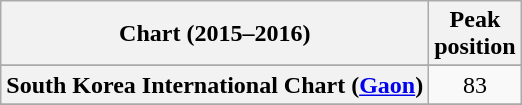<table class="wikitable sortable plainrowheaders">
<tr>
<th>Chart (2015–2016)</th>
<th>Peak<br>position</th>
</tr>
<tr>
</tr>
<tr>
</tr>
<tr>
</tr>
<tr>
</tr>
<tr>
</tr>
<tr>
</tr>
<tr>
</tr>
<tr>
</tr>
<tr>
</tr>
<tr>
</tr>
<tr>
</tr>
<tr>
</tr>
<tr>
</tr>
<tr>
</tr>
<tr>
</tr>
<tr>
</tr>
<tr>
</tr>
<tr>
<th scope="row">South Korea International Chart (<a href='#'>Gaon</a>)</th>
<td style="text-align:center;">83</td>
</tr>
<tr>
</tr>
<tr>
</tr>
<tr>
</tr>
<tr>
</tr>
<tr>
</tr>
<tr>
</tr>
</table>
